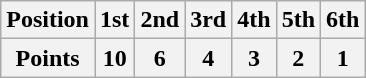<table class="wikitable">
<tr>
<th>Position</th>
<th>1st</th>
<th>2nd</th>
<th>3rd</th>
<th>4th</th>
<th>5th</th>
<th>6th</th>
</tr>
<tr>
<th>Points</th>
<th>10</th>
<th>6</th>
<th>4</th>
<th>3</th>
<th>2</th>
<th>1</th>
</tr>
</table>
